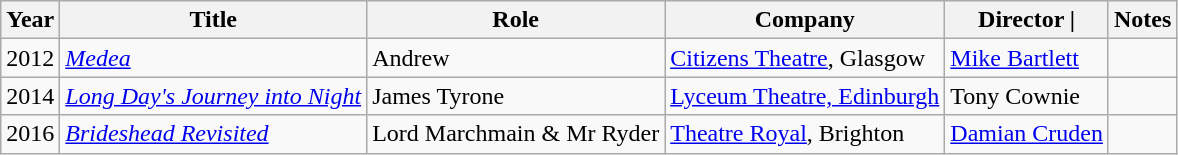<table class="wikitable plain sortable">
<tr>
<th scope="col">Year</th>
<th scope="col">Title</th>
<th scope="col">Role</th>
<th scope="col">Company</th>
<th scope="col">Director |</th>
<th scope="col" class="unsortable">Notes</th>
</tr>
<tr>
<td>2012</td>
<td><a href='#'><em>Medea</em></a></td>
<td>Andrew</td>
<td><a href='#'>Citizens Theatre</a>, Glasgow</td>
<td><a href='#'>Mike Bartlett</a></td>
<td></td>
</tr>
<tr>
<td>2014</td>
<td><em><a href='#'>Long Day's Journey into Night</a></em></td>
<td>James Tyrone</td>
<td><a href='#'>Lyceum Theatre, Edinburgh</a></td>
<td>Tony Cownie</td>
<td></td>
</tr>
<tr>
<td>2016</td>
<td><a href='#'><em>Brideshead Revisited</em></a></td>
<td>Lord Marchmain & Mr Ryder</td>
<td><a href='#'>Theatre Royal</a>, Brighton</td>
<td><a href='#'>Damian Cruden</a></td>
<td></td>
</tr>
</table>
